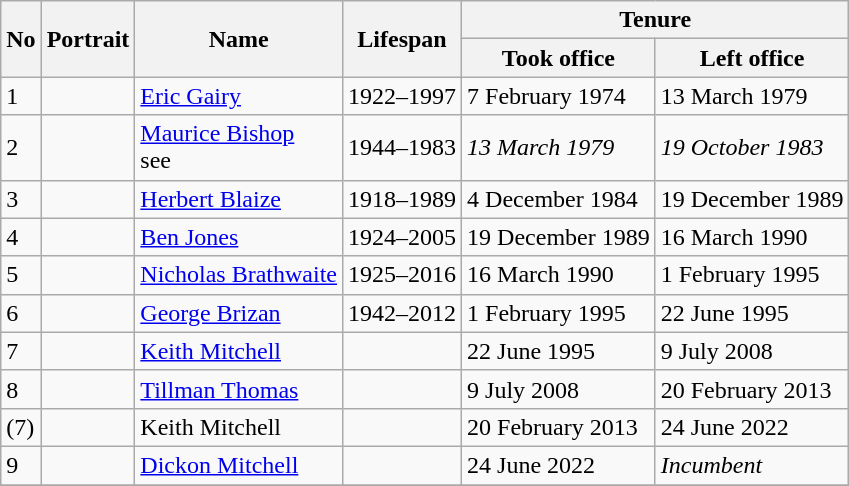<table class="wikitable">
<tr>
<th rowspan="2" scope="col">No</th>
<th scope="col" rowspan="2">Portrait</th>
<th rowspan="2" scope="col">Name</th>
<th scope="col" rowspan="2">Lifespan</th>
<th colspan="2" scope="col">Tenure</th>
</tr>
<tr>
<th scope="col">Took office</th>
<th scope="col">Left office</th>
</tr>
<tr>
<td>1</td>
<td></td>
<td><a href='#'>Eric Gairy</a></td>
<td>1922–1997</td>
<td>7 February 1974</td>
<td>13 March 1979</td>
</tr>
<tr>
<td>2</td>
<td></td>
<td><a href='#'>Maurice Bishop</a><br>see </td>
<td>1944–1983</td>
<td><em>13 March 1979</em></td>
<td><em>19 October 1983</em></td>
</tr>
<tr>
<td>3</td>
<td></td>
<td><a href='#'>Herbert Blaize</a></td>
<td>1918–1989</td>
<td>4 December 1984</td>
<td>19 December 1989</td>
</tr>
<tr>
<td>4</td>
<td></td>
<td><a href='#'>Ben Jones</a></td>
<td>1924–2005</td>
<td>19 December 1989</td>
<td>16 March 1990</td>
</tr>
<tr>
<td>5</td>
<td></td>
<td><a href='#'>Nicholas Brathwaite</a></td>
<td>1925–2016</td>
<td>16 March 1990</td>
<td>1 February 1995</td>
</tr>
<tr>
<td>6</td>
<td></td>
<td><a href='#'>George Brizan</a></td>
<td>1942–2012</td>
<td>1 February 1995</td>
<td>22 June 1995</td>
</tr>
<tr>
<td>7</td>
<td></td>
<td><a href='#'>Keith Mitchell</a></td>
<td></td>
<td>22 June 1995</td>
<td>9 July 2008</td>
</tr>
<tr>
<td>8</td>
<td></td>
<td><a href='#'>Tillman Thomas</a></td>
<td></td>
<td>9 July 2008</td>
<td>20 February 2013</td>
</tr>
<tr>
<td>(7)</td>
<td></td>
<td>Keith Mitchell</td>
<td></td>
<td>20 February 2013</td>
<td>24 June 2022</td>
</tr>
<tr>
<td>9</td>
<td></td>
<td><a href='#'>Dickon Mitchell</a></td>
<td></td>
<td>24 June 2022</td>
<td><em>Incumbent</em></td>
</tr>
<tr>
</tr>
</table>
